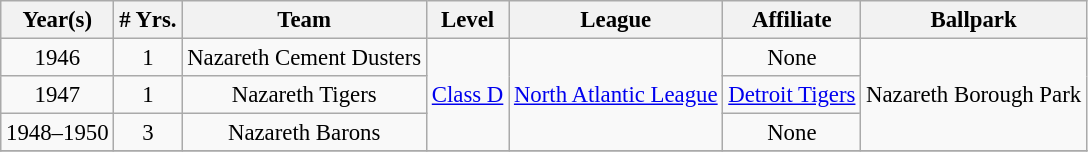<table class="wikitable" style="text-align:center; font-size: 95%;">
<tr>
<th>Year(s)</th>
<th># Yrs.</th>
<th>Team</th>
<th>Level</th>
<th>League</th>
<th>Affiliate</th>
<th>Ballpark</th>
</tr>
<tr>
<td>1946</td>
<td>1</td>
<td>Nazareth Cement Dusters</td>
<td rowspan=3><a href='#'>Class D</a></td>
<td rowspan=3><a href='#'>North Atlantic League</a></td>
<td>None</td>
<td rowspan=3>Nazareth Borough Park</td>
</tr>
<tr>
<td>1947</td>
<td>1</td>
<td>Nazareth Tigers</td>
<td><a href='#'>Detroit Tigers</a></td>
</tr>
<tr>
<td>1948–1950</td>
<td>3</td>
<td>Nazareth Barons</td>
<td>None</td>
</tr>
<tr>
</tr>
</table>
